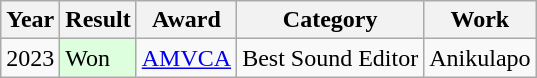<table class="wikitable">
<tr>
<th>Year</th>
<th>Result</th>
<th>Award</th>
<th>Category</th>
<th>Work</th>
</tr>
<tr>
<td rowspan="1">2023</td>
<td style="background: #ddffdd">Won</td>
<td><a href='#'>AMVCA</a></td>
<td>Best Sound Editor</td>
<td>Anikulapo</td>
</tr>
</table>
